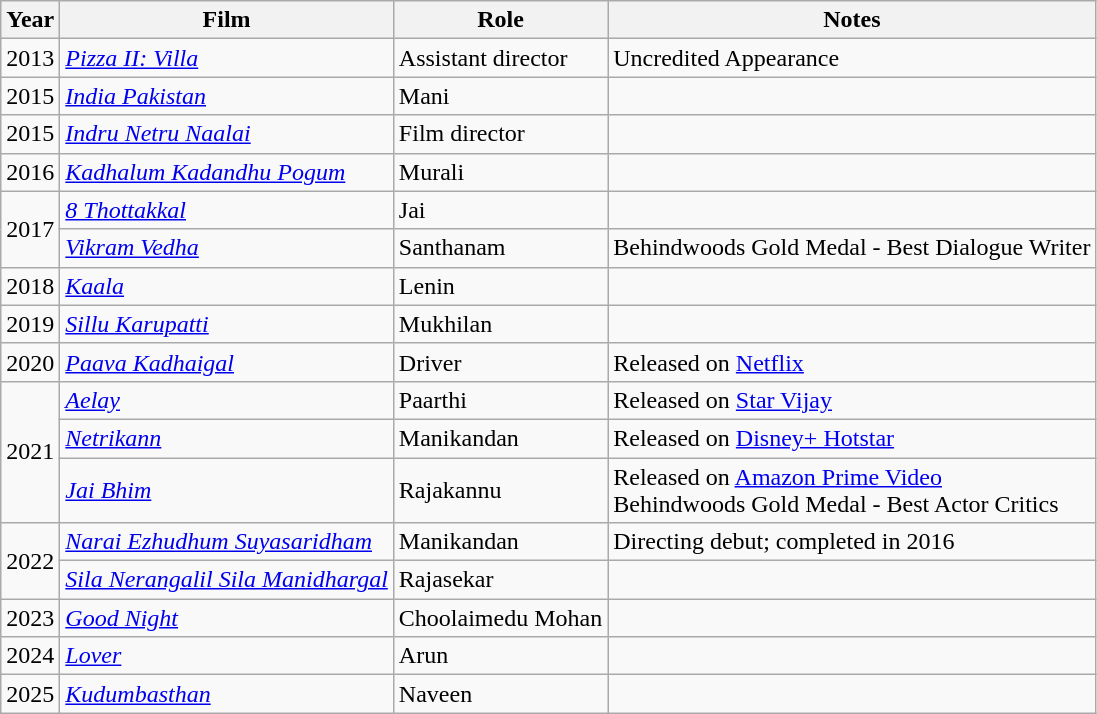<table class="wikitable sortable">
<tr>
<th>Year</th>
<th>Film</th>
<th>Role</th>
<th class="unsortable">Notes</th>
</tr>
<tr>
<td>2013</td>
<td><em><a href='#'>Pizza II: Villa</a></em></td>
<td>Assistant director</td>
<td>Uncredited Appearance</td>
</tr>
<tr>
<td>2015</td>
<td><em><a href='#'>India Pakistan</a></em></td>
<td>Mani</td>
<td></td>
</tr>
<tr>
<td>2015</td>
<td><em><a href='#'>Indru Netru Naalai</a> </em></td>
<td>Film director</td>
<td></td>
</tr>
<tr>
<td>2016</td>
<td><em><a href='#'>Kadhalum Kadandhu Pogum</a></em></td>
<td>Murali</td>
<td></td>
</tr>
<tr>
<td rowspan="2">2017</td>
<td><em><a href='#'>8 Thottakkal</a></em></td>
<td>Jai</td>
<td></td>
</tr>
<tr>
<td><em><a href='#'>Vikram Vedha</a></em></td>
<td>Santhanam</td>
<td>Behindwoods Gold Medal - Best Dialogue Writer</td>
</tr>
<tr>
<td>2018</td>
<td><em><a href='#'>Kaala</a></em></td>
<td>Lenin</td>
<td></td>
</tr>
<tr>
<td>2019</td>
<td><em><a href='#'>Sillu Karupatti</a></em></td>
<td>Mukhilan</td>
<td></td>
</tr>
<tr>
<td>2020</td>
<td><em><a href='#'>Paava Kadhaigal</a></em></td>
<td>Driver</td>
<td>Released on <a href='#'>Netflix</a></td>
</tr>
<tr>
<td rowspan="3">2021</td>
<td><em><a href='#'>Aelay</a></em></td>
<td>Paarthi</td>
<td>Released on <a href='#'>Star Vijay</a></td>
</tr>
<tr>
<td><em><a href='#'>Netrikann</a></em></td>
<td>Manikandan</td>
<td>Released on <a href='#'>Disney+ Hotstar</a></td>
</tr>
<tr>
<td><em><a href='#'>Jai Bhim</a></em></td>
<td>Rajakannu</td>
<td>Released on <a href='#'>Amazon Prime Video</a><br>Behindwoods Gold Medal - Best Actor Critics</td>
</tr>
<tr>
<td rowspan="2">2022</td>
<td><em><a href='#'>Narai Ezhudhum Suyasaridham</a></em></td>
<td>Manikandan</td>
<td>Directing debut; completed in 2016</td>
</tr>
<tr>
<td><em><a href='#'>Sila Nerangalil Sila Manidhargal</a></em></td>
<td>Rajasekar</td>
<td></td>
</tr>
<tr>
<td rowspan="1">2023</td>
<td><em><a href='#'>Good Night</a></em></td>
<td>Choolaimedu Mohan</td>
<td></td>
</tr>
<tr>
<td>2024</td>
<td><em><a href='#'>Lover</a></em></td>
<td>Arun</td>
<td></td>
</tr>
<tr>
<td>2025</td>
<td><em><a href='#'>Kudumbasthan</a></em></td>
<td>Naveen</td>
<td></td>
</tr>
</table>
